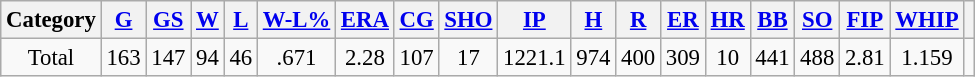<table class="wikitable" style="font-size:95%;text-align:center;">
<tr>
<th>Category</th>
<th><a href='#'>G</a></th>
<th><a href='#'>GS</a></th>
<th><a href='#'>W</a></th>
<th><a href='#'>L</a></th>
<th><a href='#'>W-L%</a></th>
<th><a href='#'>ERA</a></th>
<th><a href='#'>CG</a></th>
<th><a href='#'>SHO</a></th>
<th><a href='#'>IP</a></th>
<th><a href='#'>H</a></th>
<th><a href='#'>R</a></th>
<th><a href='#'>ER</a></th>
<th><a href='#'>HR</a></th>
<th><a href='#'>BB</a></th>
<th><a href='#'>SO</a></th>
<th><a href='#'>FIP</a></th>
<th><a href='#'>WHIP</a></th>
<th></th>
</tr>
<tr>
<td>Total</td>
<td>163</td>
<td>147</td>
<td>94</td>
<td>46</td>
<td>.671</td>
<td>2.28</td>
<td>107</td>
<td>17</td>
<td>1221.1</td>
<td>974</td>
<td>400</td>
<td>309</td>
<td>10</td>
<td>441</td>
<td>488</td>
<td>2.81</td>
<td>1.159</td>
<td></td>
</tr>
</table>
